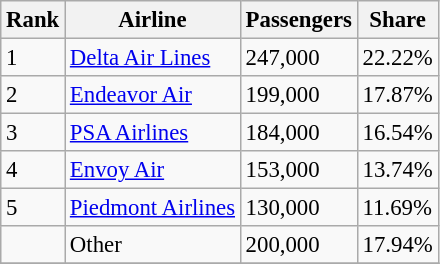<table class="wikitable sortable" style="font-size: 95%">
<tr>
<th>Rank</th>
<th>Airline</th>
<th>Passengers</th>
<th>Share</th>
</tr>
<tr>
<td>1</td>
<td><a href='#'>Delta Air Lines</a></td>
<td>247,000</td>
<td>22.22%</td>
</tr>
<tr>
<td>2</td>
<td><a href='#'>Endeavor Air</a></td>
<td>199,000</td>
<td>17.87%</td>
</tr>
<tr>
<td>3</td>
<td><a href='#'>PSA Airlines</a></td>
<td>184,000</td>
<td>16.54%</td>
</tr>
<tr>
<td>4</td>
<td><a href='#'>Envoy Air</a></td>
<td>153,000</td>
<td>13.74%</td>
</tr>
<tr>
<td>5</td>
<td><a href='#'>Piedmont Airlines</a></td>
<td>130,000</td>
<td>11.69%</td>
</tr>
<tr>
<td></td>
<td>Other</td>
<td>200,000</td>
<td>17.94%</td>
</tr>
<tr>
</tr>
</table>
